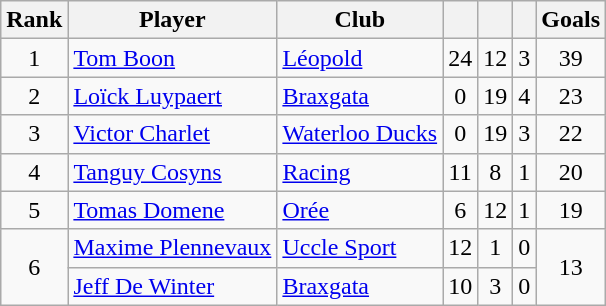<table class="wikitable" style="text-align:center">
<tr>
<th>Rank</th>
<th>Player</th>
<th>Club</th>
<th></th>
<th></th>
<th></th>
<th>Goals</th>
</tr>
<tr>
<td>1</td>
<td align=left> <a href='#'>Tom Boon</a></td>
<td align=left><a href='#'>Léopold</a></td>
<td>24</td>
<td>12</td>
<td>3</td>
<td>39</td>
</tr>
<tr>
<td>2</td>
<td align=left> <a href='#'>Loïck Luypaert</a></td>
<td align=left><a href='#'>Braxgata</a></td>
<td>0</td>
<td>19</td>
<td>4</td>
<td>23</td>
</tr>
<tr>
<td>3</td>
<td align=left> <a href='#'>Victor Charlet</a></td>
<td align=left><a href='#'>Waterloo Ducks</a></td>
<td>0</td>
<td>19</td>
<td>3</td>
<td>22</td>
</tr>
<tr>
<td>4</td>
<td align=left> <a href='#'>Tanguy Cosyns</a></td>
<td align=left><a href='#'>Racing</a></td>
<td>11</td>
<td>8</td>
<td>1</td>
<td>20</td>
</tr>
<tr>
<td>5</td>
<td align=left> <a href='#'>Tomas Domene</a></td>
<td align=left><a href='#'>Orée</a></td>
<td>6</td>
<td>12</td>
<td>1</td>
<td>19</td>
</tr>
<tr>
<td rowspan=2>6</td>
<td align=left> <a href='#'>Maxime Plennevaux</a></td>
<td align=left><a href='#'>Uccle Sport</a></td>
<td>12</td>
<td>1</td>
<td>0</td>
<td rowspan=2>13</td>
</tr>
<tr>
<td align=left> <a href='#'>Jeff De Winter</a></td>
<td align=left><a href='#'>Braxgata</a></td>
<td>10</td>
<td>3</td>
<td>0</td>
</tr>
</table>
